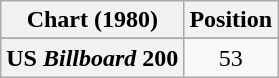<table class="wikitable plainrowheaders" style="text-align:center">
<tr>
<th scope="col">Chart (1980)</th>
<th scope="col">Position</th>
</tr>
<tr>
</tr>
<tr>
<th scope="row">US <em>Billboard</em> 200</th>
<td>53</td>
</tr>
</table>
